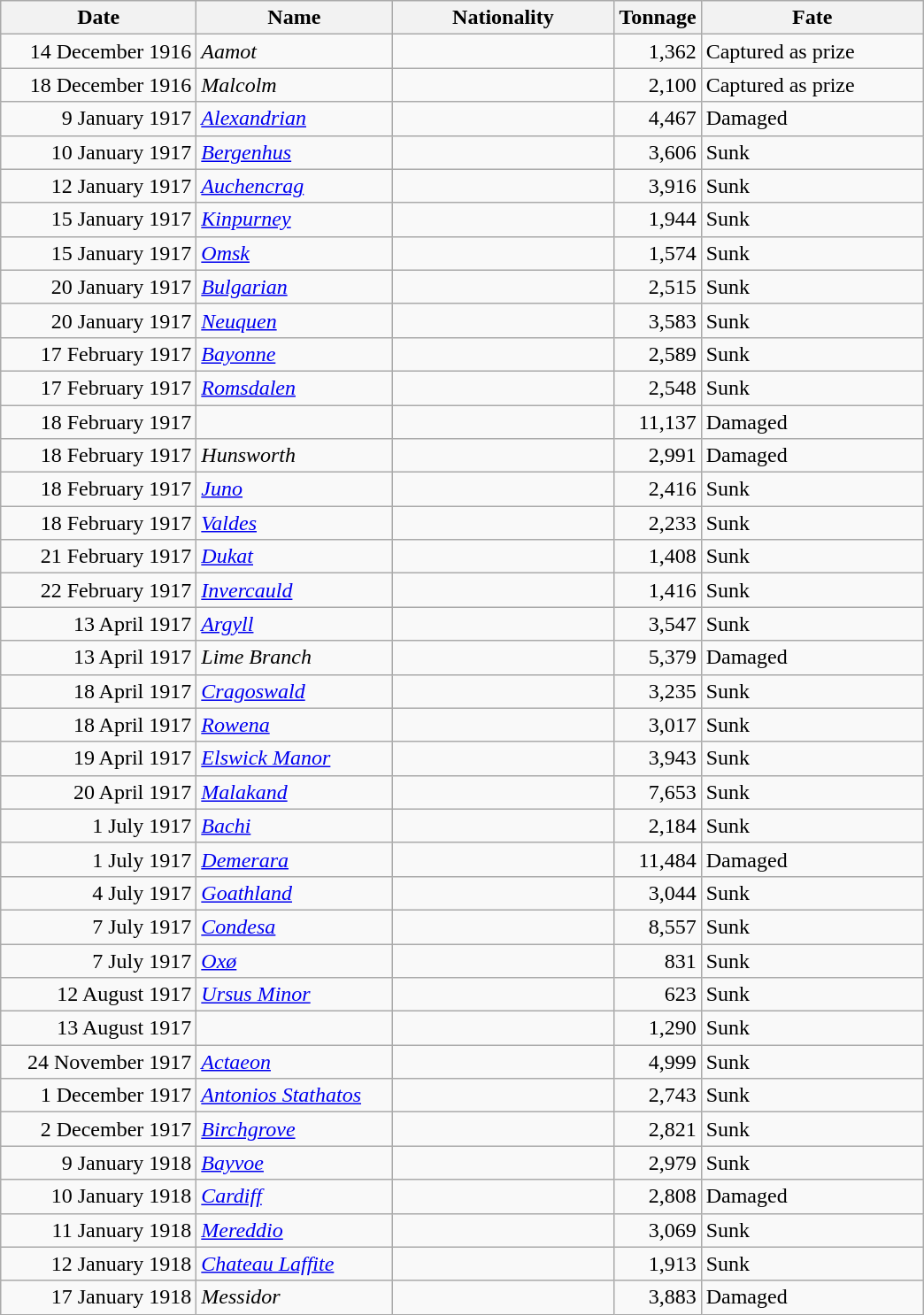<table class="wikitable sortable">
<tr>
<th width="140px">Date</th>
<th width="140px">Name</th>
<th width="160px">Nationality</th>
<th width="25px">Tonnage</th>
<th width="160px">Fate</th>
</tr>
<tr>
<td align="right">14 December 1916</td>
<td align="left"><em>Aamot</em></td>
<td align="left"></td>
<td align="right">1,362</td>
<td align="left">Captured as prize</td>
</tr>
<tr>
<td align="right">18 December 1916</td>
<td align="left"><em>Malcolm</em></td>
<td align="left"></td>
<td align="right">2,100</td>
<td align="left">Captured as prize</td>
</tr>
<tr>
<td align="right">9 January 1917</td>
<td align="left"><a href='#'><em>Alexandrian</em></a></td>
<td align="left"></td>
<td align="right">4,467</td>
<td align="left">Damaged</td>
</tr>
<tr>
<td align="right">10 January 1917</td>
<td align="left"><a href='#'><em>Bergenhus</em></a></td>
<td align="left"></td>
<td align="right">3,606</td>
<td align="left">Sunk</td>
</tr>
<tr>
<td align="right">12 January 1917</td>
<td align="left"><a href='#'><em>Auchencrag</em></a></td>
<td align="left"></td>
<td align="right">3,916</td>
<td align="left">Sunk</td>
</tr>
<tr>
<td align="right">15 January 1917</td>
<td align="left"><a href='#'><em>Kinpurney</em></a></td>
<td align="left"></td>
<td align="right">1,944</td>
<td align="left">Sunk</td>
</tr>
<tr>
<td align="right">15 January 1917</td>
<td align="left"><a href='#'><em>Omsk</em></a></td>
<td align="left"></td>
<td align="right">1,574</td>
<td align="left">Sunk</td>
</tr>
<tr>
<td align="right">20 January 1917</td>
<td align="left"><a href='#'><em>Bulgarian</em></a></td>
<td align="left"></td>
<td align="right">2,515</td>
<td align="left">Sunk</td>
</tr>
<tr>
<td align="right">20 January 1917</td>
<td align="left"><a href='#'><em>Neuquen</em></a></td>
<td align="left"></td>
<td align="right">3,583</td>
<td align="left">Sunk</td>
</tr>
<tr>
<td align="right">17 February 1917</td>
<td align="left"><a href='#'><em>Bayonne</em></a></td>
<td align="left"></td>
<td align="right">2,589</td>
<td align="left">Sunk</td>
</tr>
<tr>
<td align="right">17 February 1917</td>
<td align="left"><a href='#'><em>Romsdalen</em></a></td>
<td align="left"></td>
<td align="right">2,548</td>
<td align="left">Sunk</td>
</tr>
<tr>
<td align="right">18 February 1917</td>
<td align="left"></td>
<td align="left"></td>
<td align="right">11,137</td>
<td align="left">Damaged</td>
</tr>
<tr>
<td align="right">18 February 1917</td>
<td align="left"><em>Hunsworth</em></td>
<td align="left"></td>
<td align="right">2,991</td>
<td align="left">Damaged</td>
</tr>
<tr>
<td align="right">18 February 1917</td>
<td align="left"><a href='#'><em>Juno</em></a></td>
<td align="left"></td>
<td align="right">2,416</td>
<td align="left">Sunk</td>
</tr>
<tr>
<td align="right">18 February 1917</td>
<td align="left"><a href='#'><em>Valdes</em></a></td>
<td align="left"></td>
<td align="right">2,233</td>
<td align="left">Sunk</td>
</tr>
<tr>
<td align="right">21 February 1917</td>
<td align="left"><a href='#'><em>Dukat</em></a></td>
<td align="left"></td>
<td align="right">1,408</td>
<td align="left">Sunk</td>
</tr>
<tr>
<td align="right">22 February 1917</td>
<td align="left"><a href='#'><em>Invercauld</em></a></td>
<td align="left"></td>
<td align="right">1,416</td>
<td align="left">Sunk</td>
</tr>
<tr>
<td align="right">13 April 1917</td>
<td align="left"><a href='#'><em>Argyll</em></a></td>
<td align="left"></td>
<td align="right">3,547</td>
<td align="left">Sunk</td>
</tr>
<tr>
<td align="right">13 April 1917</td>
<td align="left"><em>Lime Branch</em></td>
<td align="left"></td>
<td align="right">5,379</td>
<td align="left">Damaged</td>
</tr>
<tr>
<td align="right">18 April 1917</td>
<td align="left"><a href='#'><em>Cragoswald</em></a></td>
<td align="left"></td>
<td align="right">3,235</td>
<td align="left">Sunk</td>
</tr>
<tr>
<td align="right">18 April 1917</td>
<td align="left"><a href='#'><em>Rowena</em></a></td>
<td align="left"></td>
<td align="right">3,017</td>
<td align="left">Sunk</td>
</tr>
<tr>
<td align="right">19 April 1917</td>
<td align="left"><a href='#'><em>Elswick Manor</em></a></td>
<td align="left"></td>
<td align="right">3,943</td>
<td align="left">Sunk</td>
</tr>
<tr>
<td align="right">20 April 1917</td>
<td align="left"><a href='#'><em>Malakand</em></a></td>
<td align="left"></td>
<td align="right">7,653</td>
<td align="left">Sunk</td>
</tr>
<tr>
<td align="right">1 July 1917</td>
<td align="left"><a href='#'><em>Bachi</em></a></td>
<td align="left"></td>
<td align="right">2,184</td>
<td align="left">Sunk</td>
</tr>
<tr>
<td align="right">1 July 1917</td>
<td align="left"><a href='#'><em>Demerara</em></a></td>
<td align="left"></td>
<td align="right">11,484</td>
<td align="left">Damaged</td>
</tr>
<tr>
<td align="right">4 July 1917</td>
<td align="left"><a href='#'><em>Goathland</em></a></td>
<td align="left"></td>
<td align="right">3,044</td>
<td align="left">Sunk</td>
</tr>
<tr>
<td align="right">7 July 1917</td>
<td align="left"><a href='#'><em>Condesa</em></a></td>
<td align="left"></td>
<td align="right">8,557</td>
<td align="left">Sunk</td>
</tr>
<tr>
<td align="right">7 July 1917</td>
<td align="left"><a href='#'><em>Oxø</em></a></td>
<td align="left"></td>
<td align="right">831</td>
<td align="left">Sunk</td>
</tr>
<tr>
<td align="right">12 August 1917</td>
<td align="left"><a href='#'><em>Ursus Minor</em></a></td>
<td align="left"></td>
<td align="right">623</td>
<td align="left">Sunk</td>
</tr>
<tr>
<td align="right">13 August 1917</td>
<td align="left"></td>
<td align="left"></td>
<td align="right">1,290</td>
<td align="left">Sunk</td>
</tr>
<tr>
<td align="right">24 November 1917</td>
<td align="left"><a href='#'><em>Actaeon</em></a></td>
<td align="left"></td>
<td align="right">4,999</td>
<td align="left">Sunk</td>
</tr>
<tr>
<td align="right">1 December 1917</td>
<td align="left"><a href='#'><em>Antonios Stathatos</em></a></td>
<td align="left"></td>
<td align="right">2,743</td>
<td align="left">Sunk</td>
</tr>
<tr>
<td align="right">2 December 1917</td>
<td align="left"><a href='#'><em>Birchgrove</em></a></td>
<td align="left"></td>
<td align="right">2,821</td>
<td align="left">Sunk</td>
</tr>
<tr>
<td align="right">9 January 1918</td>
<td align="left"><a href='#'><em>Bayvoe</em></a></td>
<td align="left"></td>
<td align="right">2,979</td>
<td align="left">Sunk</td>
</tr>
<tr>
<td align="right">10 January 1918</td>
<td align="left"><a href='#'><em>Cardiff</em></a></td>
<td align="left"></td>
<td align="right">2,808</td>
<td align="left">Damaged</td>
</tr>
<tr>
<td align="right">11 January 1918</td>
<td align="left"><a href='#'><em>Mereddio</em></a></td>
<td align="left"></td>
<td align="right">3,069</td>
<td align="left">Sunk</td>
</tr>
<tr>
<td align="right">12 January 1918</td>
<td align="left"><a href='#'><em>Chateau Laffite</em></a></td>
<td align="left"></td>
<td align="right">1,913</td>
<td align="left">Sunk</td>
</tr>
<tr>
<td align="right">17 January 1918</td>
<td align="left"><em>Messidor</em></td>
<td align="left"></td>
<td align="right">3,883</td>
<td align="left">Damaged</td>
</tr>
</table>
